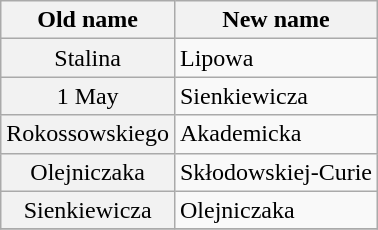<table class="wikitable">
<tr>
<th scope="col">Old name</th>
<th scope="col">New name</th>
</tr>
<tr>
<th scope="row" style="font-weight:normal;">Stalina</th>
<td>Lipowa</td>
</tr>
<tr>
<th scope="row" style="font-weight:normal;">1 May</th>
<td>Sienkiewicza</td>
</tr>
<tr>
<th scope="row" style="font-weight:normal;">Rokossowskiego</th>
<td>Akademicka</td>
</tr>
<tr>
<th scope="row" style="font-weight:normal;">Olejniczaka</th>
<td>Skłodowskiej-Curie</td>
</tr>
<tr>
<th scope="row" style="font-weight:normal;">Sienkiewicza</th>
<td>Olejniczaka</td>
</tr>
<tr>
</tr>
</table>
